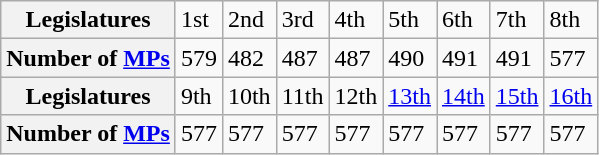<table class="wikitable">
<tr>
<th>Legislatures</th>
<td>1st</td>
<td>2nd</td>
<td>3rd</td>
<td>4th</td>
<td>5th</td>
<td>6th</td>
<td>7th</td>
<td>8th</td>
</tr>
<tr>
<th>Number of <a href='#'>MPs</a></th>
<td>579</td>
<td>482</td>
<td>487</td>
<td>487</td>
<td>490</td>
<td>491</td>
<td>491</td>
<td>577</td>
</tr>
<tr>
<th>Legislatures</th>
<td>9th</td>
<td>10th</td>
<td>11th</td>
<td>12th</td>
<td><a href='#'>13th</a></td>
<td><a href='#'>14th</a></td>
<td><a href='#'>15th</a></td>
<td><a href='#'>16th</a></td>
</tr>
<tr>
<th>Number of <a href='#'>MPs</a></th>
<td>577</td>
<td>577</td>
<td>577</td>
<td>577</td>
<td>577</td>
<td>577</td>
<td>577</td>
<td>577</td>
</tr>
</table>
